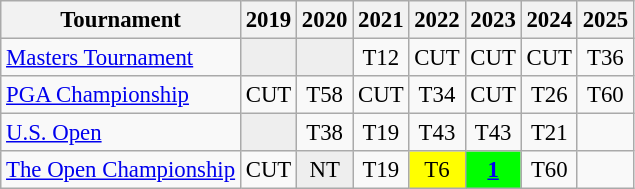<table class="wikitable" style="font-size:95%;text-align:center;">
<tr>
<th>Tournament</th>
<th>2019</th>
<th>2020</th>
<th>2021</th>
<th>2022</th>
<th>2023</th>
<th>2024</th>
<th>2025</th>
</tr>
<tr>
<td align=left><a href='#'>Masters Tournament</a></td>
<td style="background:#eeeeee;"></td>
<td style="background:#eeeeee;"></td>
<td>T12</td>
<td>CUT</td>
<td>CUT</td>
<td>CUT</td>
<td>T36</td>
</tr>
<tr>
<td align=left><a href='#'>PGA Championship</a></td>
<td>CUT</td>
<td>T58</td>
<td>CUT</td>
<td>T34</td>
<td>CUT</td>
<td>T26</td>
<td>T60</td>
</tr>
<tr>
<td align=left><a href='#'>U.S. Open</a></td>
<td style="background:#eeeeee;"></td>
<td>T38</td>
<td>T19</td>
<td>T43</td>
<td>T43</td>
<td>T21</td>
<td></td>
</tr>
<tr>
<td align=left><a href='#'>The Open Championship</a></td>
<td>CUT</td>
<td style="background:#eeeeee;">NT</td>
<td>T19</td>
<td style="background:yellow;">T6</td>
<td style="background:lime;"><strong><a href='#'>1</a></strong></td>
<td>T60</td>
<td></td>
</tr>
</table>
